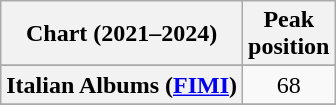<table class="wikitable sortable plainrowheaders" style="text-align:center;">
<tr>
<th scope="col">Chart (2021–2024)</th>
<th scope="col">Peak<br>position</th>
</tr>
<tr>
</tr>
<tr>
<th scope="row">Italian Albums (<a href='#'>FIMI</a>)</th>
<td>68</td>
</tr>
<tr>
</tr>
<tr>
</tr>
<tr>
</tr>
<tr>
</tr>
<tr>
</tr>
<tr>
</tr>
</table>
